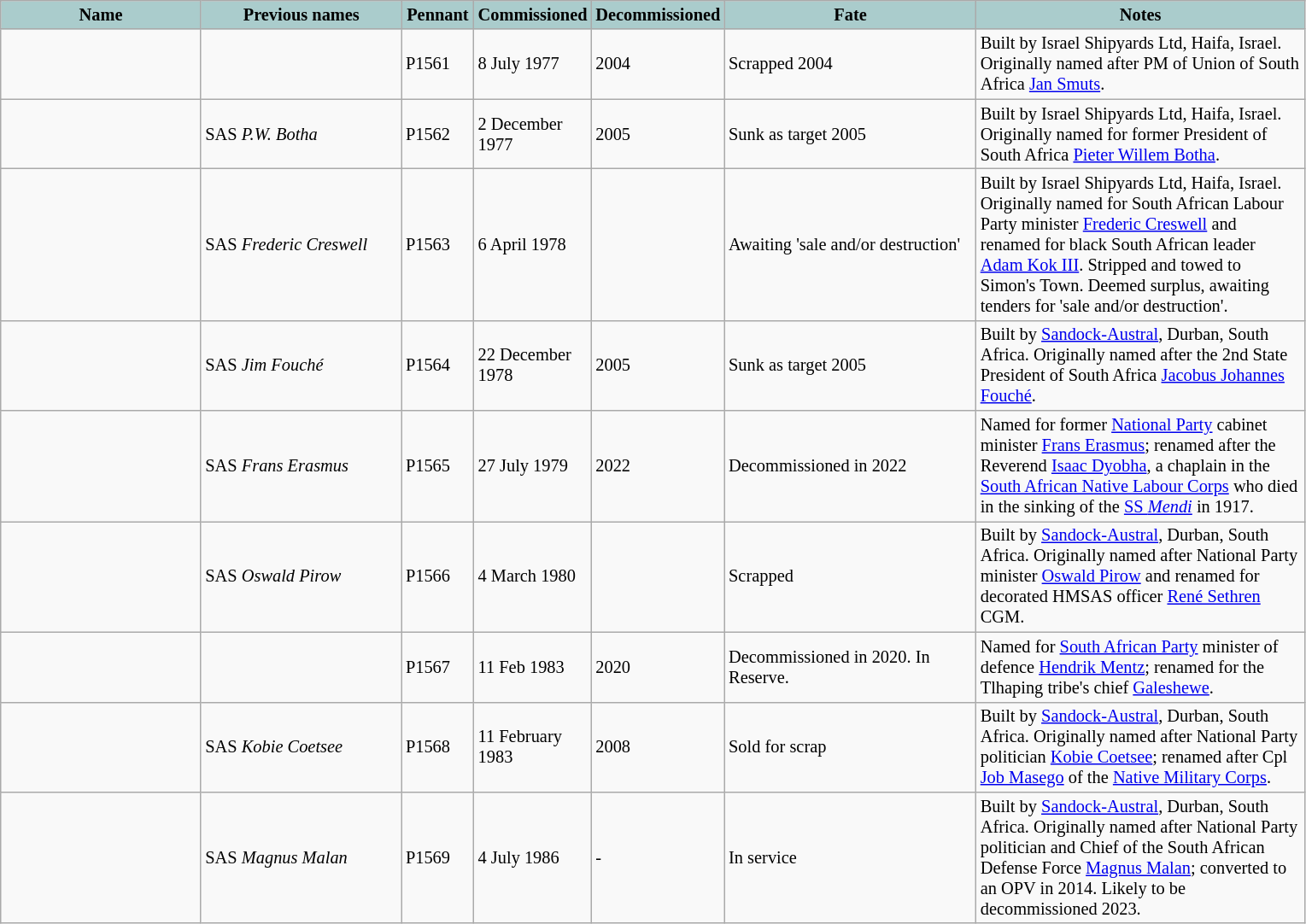<table class="wikitable" style="font-size:85%;">
<tr>
<th style="text-align:center; background:#acc; width:150px;">Name</th>
<th style="text-align:center; background:#acc; width:150px;">Previous names</th>
<th style="text-align:center; background:#acc; width:50px;">Pennant</th>
<th style="text-align:center; background:#acc; width:25px;">Commissioned</th>
<th style="text-align:center; background:#acc; width:25px;">Decommissioned</th>
<th style="text-align:center; background:#acc; width:190px;">Fate</th>
<th style="text-align:center; background:#acc; width:250px;">Notes</th>
</tr>
<tr>
<td></td>
<td></td>
<td>P1561</td>
<td>8 July 1977</td>
<td>2004</td>
<td>Scrapped 2004</td>
<td>Built by Israel Shipyards Ltd, Haifa, Israel.  Originally named after PM of Union of South Africa <a href='#'>Jan Smuts</a>.</td>
</tr>
<tr>
<td></td>
<td>SAS <em>P.W. Botha</em></td>
<td>P1562</td>
<td>2 December 1977</td>
<td>2005</td>
<td>Sunk as target 2005</td>
<td>Built by Israel Shipyards Ltd, Haifa, Israel. Originally named for former President of South Africa <a href='#'>Pieter Willem Botha</a>.</td>
</tr>
<tr>
<td></td>
<td>SAS <em>Frederic Creswell</em></td>
<td>P1563</td>
<td>6 April 1978</td>
<td></td>
<td>Awaiting 'sale and/or destruction'</td>
<td>Built by Israel Shipyards Ltd, Haifa, Israel. Originally named for South African Labour Party minister <a href='#'>Frederic Creswell</a> and renamed for black South African leader <a href='#'>Adam Kok III</a>. Stripped and towed to Simon's Town. Deemed surplus, awaiting tenders for 'sale and/or destruction'. </td>
</tr>
<tr>
<td></td>
<td>SAS <em>Jim Fouché</em></td>
<td>P1564</td>
<td>22 December 1978</td>
<td>2005</td>
<td>Sunk as target 2005</td>
<td>Built by <a href='#'>Sandock-Austral</a>, Durban, South Africa. Originally named after the 2nd State President of South Africa <a href='#'>Jacobus Johannes Fouché</a>.</td>
</tr>
<tr>
<td></td>
<td>SAS <em>Frans Erasmus</em></td>
<td>P1565</td>
<td>27 July 1979</td>
<td>2022</td>
<td>Decommissioned in 2022</td>
<td>Named for former <a href='#'>National Party</a> cabinet minister <a href='#'>Frans Erasmus</a>; renamed after the Reverend <a href='#'>Isaac Dyobha</a>, a chaplain in the <a href='#'>South African Native Labour Corps</a> who died in the sinking of the <a href='#'>SS <em>Mendi</em></a> in 1917.</td>
</tr>
<tr>
<td></td>
<td>SAS <em>Oswald Pirow</em></td>
<td>P1566</td>
<td>4 March 1980</td>
<td></td>
<td>Scrapped</td>
<td>Built by <a href='#'>Sandock-Austral</a>, Durban, South Africa. Originally named after National Party minister <a href='#'>Oswald Pirow</a> and renamed for decorated HMSAS officer <a href='#'>René Sethren</a> CGM.</td>
</tr>
<tr>
<td></td>
<td></td>
<td>P1567</td>
<td>11 Feb 1983</td>
<td>2020</td>
<td>Decommissioned in 2020. In Reserve. </td>
<td>Named for <a href='#'>South African Party</a> minister of defence <a href='#'>Hendrik Mentz</a>; renamed for the Tlhaping tribe's chief <a href='#'>Galeshewe</a>.</td>
</tr>
<tr>
<td></td>
<td>SAS <em>Kobie Coetsee</em></td>
<td>P1568</td>
<td>11 February 1983</td>
<td>2008</td>
<td>Sold for scrap</td>
<td>Built by <a href='#'>Sandock-Austral</a>, Durban, South Africa. Originally named after National Party politician <a href='#'>Kobie Coetsee</a>; renamed after Cpl <a href='#'>Job Masego</a> of the <a href='#'>Native Military Corps</a>.</td>
</tr>
<tr>
<td></td>
<td>SAS <em>Magnus Malan</em></td>
<td>P1569</td>
<td>4 July 1986</td>
<td>-</td>
<td>In service</td>
<td>Built by <a href='#'>Sandock-Austral</a>, Durban, South Africa. Originally named after National Party politician and Chief of the South African Defense Force <a href='#'>Magnus Malan</a>; converted to an OPV in 2014. Likely to be decommissioned 2023.</td>
</tr>
</table>
